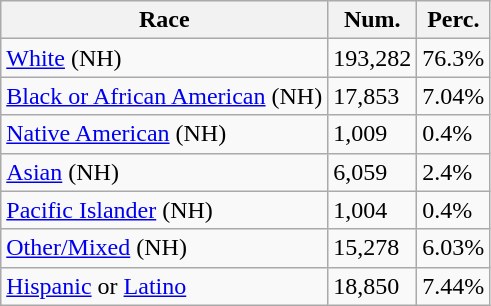<table class="wikitable">
<tr>
<th>Race</th>
<th>Num.</th>
<th>Perc.</th>
</tr>
<tr>
<td><a href='#'>White</a> (NH)</td>
<td>193,282</td>
<td>76.3%</td>
</tr>
<tr>
<td><a href='#'>Black or African American</a> (NH)</td>
<td>17,853</td>
<td>7.04%</td>
</tr>
<tr>
<td><a href='#'>Native American</a> (NH)</td>
<td>1,009</td>
<td>0.4%</td>
</tr>
<tr>
<td><a href='#'>Asian</a> (NH)</td>
<td>6,059</td>
<td>2.4%</td>
</tr>
<tr>
<td><a href='#'>Pacific Islander</a> (NH)</td>
<td>1,004</td>
<td>0.4%</td>
</tr>
<tr>
<td><a href='#'>Other/Mixed</a> (NH)</td>
<td>15,278</td>
<td>6.03%</td>
</tr>
<tr>
<td><a href='#'>Hispanic</a> or <a href='#'>Latino</a></td>
<td>18,850</td>
<td>7.44%</td>
</tr>
</table>
